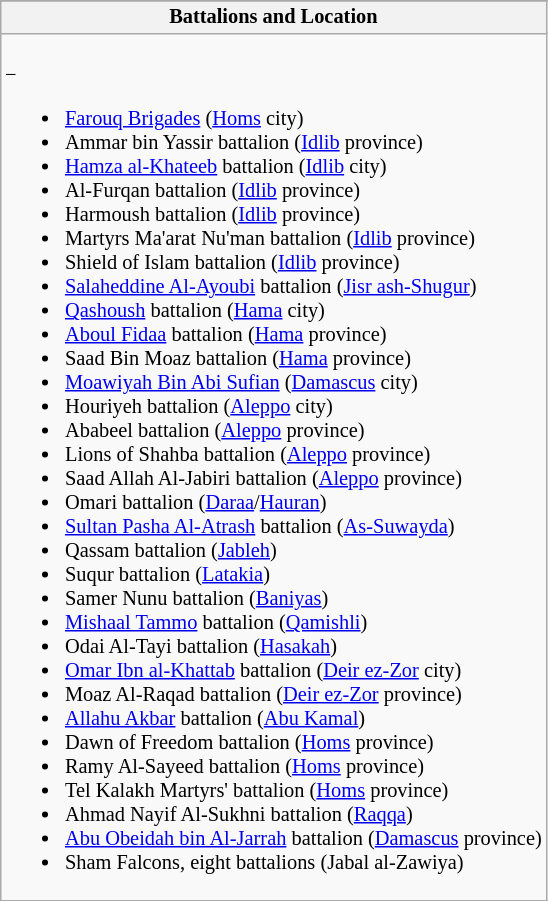<table class="wikitable collapsible collapsed" style="float:left; margin:1em; font-size:85%;">
<tr>
</tr>
<tr>
<th>Battalions and Location</th>
</tr>
<tr>
<td><br>−<ul><li><a href='#'>Farouq Brigades</a> (<a href='#'>Homs</a> city)</li><li>Ammar bin Yassir battalion (<a href='#'>Idlib</a> province)</li><li><a href='#'>Hamza al-Khateeb</a> battalion (<a href='#'>Idlib</a> city)</li><li>Al-Furqan battalion (<a href='#'>Idlib</a> province)</li><li>Harmoush battalion (<a href='#'>Idlib</a> province)</li><li>Martyrs Ma'arat Nu'man battalion (<a href='#'>Idlib</a> province)</li><li>Shield of Islam battalion (<a href='#'>Idlib</a> province)</li><li><a href='#'>Salaheddine Al-Ayoubi</a> battalion (<a href='#'>Jisr ash-Shugur</a>)</li><li><a href='#'>Qashoush</a> battalion (<a href='#'>Hama</a> city)</li><li><a href='#'>Aboul Fidaa</a> battalion (<a href='#'>Hama</a> province)</li><li>Saad Bin Moaz battalion (<a href='#'>Hama</a> province)</li><li><a href='#'>Moawiyah Bin Abi Sufian</a> (<a href='#'>Damascus</a> city)</li><li>Houriyeh battalion (<a href='#'>Aleppo</a> city)</li><li>Ababeel battalion (<a href='#'>Aleppo</a> province)</li><li>Lions of Shahba battalion (<a href='#'>Aleppo</a> province)</li><li>Saad Allah Al-Jabiri battalion (<a href='#'>Aleppo</a> province)</li><li>Omari battalion (<a href='#'>Daraa</a>/<a href='#'>Hauran</a>)</li><li><a href='#'>Sultan Pasha Al-Atrash</a> battalion (<a href='#'>As-Suwayda</a>)</li><li>Qassam battalion (<a href='#'>Jableh</a>)</li><li>Suqur battalion (<a href='#'>Latakia</a>)</li><li>Samer Nunu battalion (<a href='#'>Baniyas</a>)</li><li><a href='#'>Mishaal Tammo</a> battalion (<a href='#'>Qamishli</a>)</li><li>Odai Al-Tayi battalion (<a href='#'>Hasakah</a>)</li><li><a href='#'>Omar Ibn al-Khattab</a> battalion (<a href='#'>Deir ez-Zor</a> city)</li><li>Moaz Al-Raqad battalion (<a href='#'>Deir ez-Zor</a> province)</li><li><a href='#'>Allahu Akbar</a> battalion (<a href='#'>Abu Kamal</a>)</li><li>Dawn of Freedom battalion (<a href='#'>Homs</a> province)</li><li>Ramy Al-Sayeed battalion (<a href='#'>Homs</a> province)</li><li>Tel Kalakh Martyrs' battalion (<a href='#'>Homs</a> province)</li><li>Ahmad Nayif Al-Sukhni battalion (<a href='#'>Raqqa</a>)</li><li><a href='#'>Abu Obeidah bin Al-Jarrah</a> battalion (<a href='#'>Damascus</a> province)</li><li>Sham Falcons, eight battalions (Jabal al-Zawiya)</li></ul></td>
</tr>
</table>
